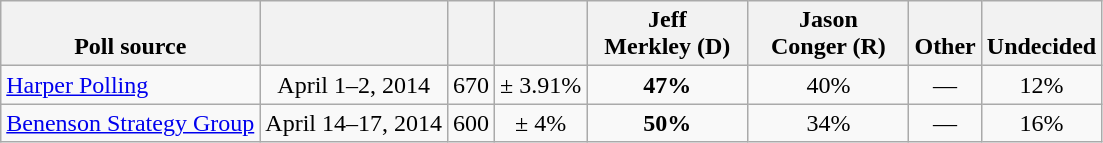<table class="wikitable" style="text-align:center">
<tr valign= bottom>
<th>Poll source</th>
<th></th>
<th></th>
<th></th>
<th style="width:100px;">Jeff<br>Merkley (D)</th>
<th style="width:100px;">Jason<br>Conger (R)</th>
<th>Other</th>
<th>Undecided</th>
</tr>
<tr>
<td align=left><a href='#'>Harper Polling</a></td>
<td>April 1–2, 2014</td>
<td>670</td>
<td>± 3.91%</td>
<td><strong>47%</strong></td>
<td>40%</td>
<td>—</td>
<td>12%</td>
</tr>
<tr>
<td align=left><a href='#'>Benenson Strategy Group</a></td>
<td>April 14–17, 2014</td>
<td>600</td>
<td>± 4%</td>
<td><strong>50%</strong></td>
<td>34%</td>
<td>—</td>
<td>16%</td>
</tr>
</table>
